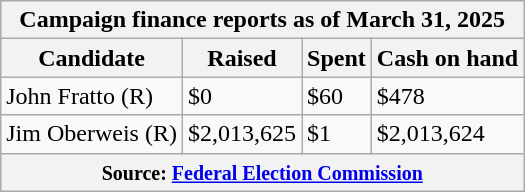<table class="wikitable sortable">
<tr>
<th colspan=4>Campaign finance reports as of March 31, 2025</th>
</tr>
<tr style="text-align:center;">
<th>Candidate</th>
<th>Raised</th>
<th>Spent</th>
<th>Cash on hand</th>
</tr>
<tr>
<td>John Fratto (R)</td>
<td>$0</td>
<td>$60</td>
<td>$478</td>
</tr>
<tr>
<td>Jim Oberweis (R)</td>
<td>$2,013,625</td>
<td>$1</td>
<td>$2,013,624</td>
</tr>
<tr>
<th colspan="4"><small>Source: <a href='#'>Federal Election Commission</a></small></th>
</tr>
</table>
